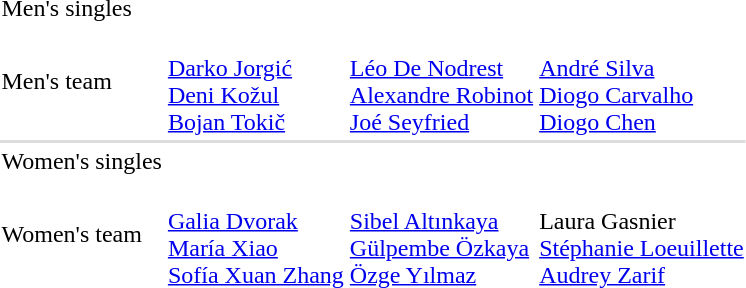<table>
<tr>
<td>Men's singles<br></td>
<td></td>
<td></td>
<td></td>
</tr>
<tr>
<td>Men's team<br></td>
<td><br><a href='#'>Darko Jorgić</a><br><a href='#'>Deni Kožul</a><br><a href='#'>Bojan Tokič</a></td>
<td><br><a href='#'>Léo De Nodrest</a><br><a href='#'>Alexandre Robinot</a><br><a href='#'>Joé Seyfried</a></td>
<td><br><a href='#'>André Silva</a><br><a href='#'>Diogo Carvalho</a><br><a href='#'>Diogo Chen</a></td>
</tr>
<tr bgcolor=#DDDDDD>
<td colspan=7></td>
</tr>
<tr>
<td>Women's singles<br></td>
<td></td>
<td></td>
<td></td>
</tr>
<tr>
<td>Women's team<br></td>
<td><br><a href='#'>Galia Dvorak</a><br><a href='#'>María Xiao</a><br><a href='#'>Sofía Xuan Zhang</a></td>
<td><br><a href='#'>Sibel Altınkaya</a><br><a href='#'>Gülpembe Özkaya</a><br><a href='#'>Özge Yılmaz</a></td>
<td><br>Laura Gasnier<br><a href='#'>Stéphanie Loeuillette</a><br><a href='#'>Audrey Zarif</a></td>
</tr>
</table>
